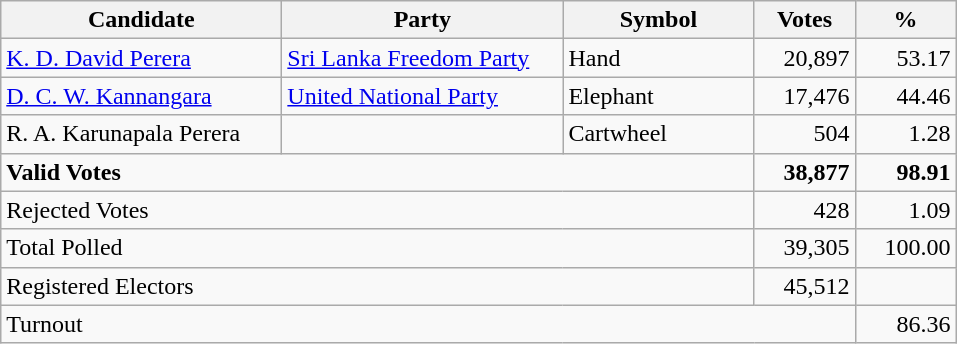<table class="wikitable" border="1" style="text-align:right;">
<tr>
<th align=left width="180">Candidate</th>
<th align=left width="180">Party</th>
<th align=left width="120">Symbol</th>
<th align=left width="60">Votes</th>
<th align=left width="60">%</th>
</tr>
<tr>
<td align=left><a href='#'>K. D. David Perera</a></td>
<td align=left><a href='#'>Sri Lanka Freedom Party</a></td>
<td align=left>Hand</td>
<td>20,897</td>
<td>53.17</td>
</tr>
<tr>
<td align=left><a href='#'>D. C. W. Kannangara</a></td>
<td align=left><a href='#'>United National Party</a></td>
<td align=left>Elephant</td>
<td>17,476</td>
<td>44.46</td>
</tr>
<tr>
<td align=left>R. A. Karunapala Perera</td>
<td align=left></td>
<td align=left>Cartwheel</td>
<td>504</td>
<td>1.28</td>
</tr>
<tr>
<td align=left colspan=3><strong>Valid Votes</strong></td>
<td><strong>38,877</strong></td>
<td><strong>98.91</strong></td>
</tr>
<tr>
<td align=left colspan=3>Rejected Votes</td>
<td>428</td>
<td>1.09</td>
</tr>
<tr>
<td align=left colspan=3>Total Polled</td>
<td>39,305</td>
<td>100.00</td>
</tr>
<tr>
<td align=left colspan=3>Registered Electors</td>
<td>45,512</td>
<td></td>
</tr>
<tr>
<td align=left colspan=4>Turnout</td>
<td>86.36</td>
</tr>
</table>
